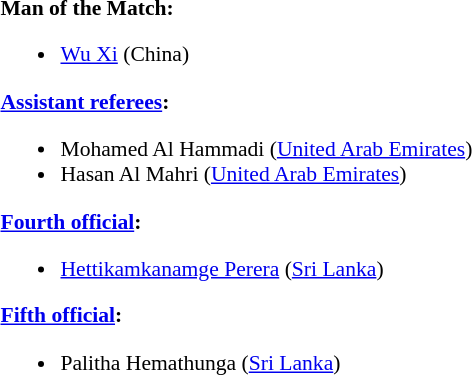<table width=50% style="font-size:90%">
<tr>
<td><br><strong>Man of the Match:</strong><ul><li><a href='#'>Wu Xi</a> (China)</li></ul><strong><a href='#'>Assistant referees</a>:</strong><ul><li>Mohamed Al Hammadi (<a href='#'>United Arab Emirates</a>)</li><li>Hasan Al Mahri (<a href='#'>United Arab Emirates</a>)</li></ul><strong><a href='#'>Fourth official</a>:</strong><ul><li><a href='#'>Hettikamkanamge Perera</a> (<a href='#'>Sri Lanka</a>)</li></ul><strong><a href='#'>Fifth official</a>:</strong><ul><li>Palitha Hemathunga (<a href='#'>Sri Lanka</a>)</li></ul></td>
</tr>
</table>
